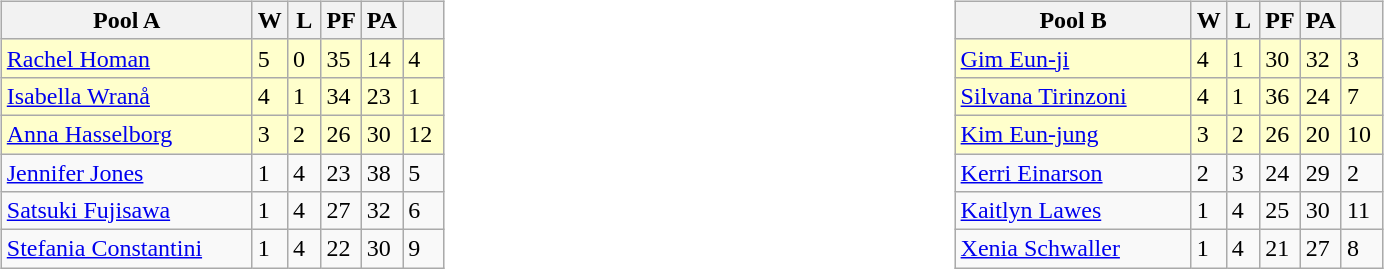<table table>
<tr>
<td valign=top width=10%><br><table class=wikitable>
<tr>
<th width=160>Pool A</th>
<th width=15>W</th>
<th width=15>L</th>
<th width=15>PF</th>
<th width=15>PA</th>
<th width=20></th>
</tr>
<tr bgcolor=#ffffcc>
<td> <a href='#'>Rachel Homan</a></td>
<td>5</td>
<td>0</td>
<td>35</td>
<td>14</td>
<td>4</td>
</tr>
<tr bgcolor=#ffffcc>
<td> <a href='#'>Isabella Wranå</a></td>
<td>4</td>
<td>1</td>
<td>34</td>
<td>23</td>
<td>1</td>
</tr>
<tr bgcolor=#ffffcc>
<td> <a href='#'>Anna Hasselborg</a></td>
<td>3</td>
<td>2</td>
<td>26</td>
<td>30</td>
<td>12</td>
</tr>
<tr>
<td> <a href='#'>Jennifer Jones</a></td>
<td>1</td>
<td>4</td>
<td>23</td>
<td>38</td>
<td>5</td>
</tr>
<tr>
<td> <a href='#'>Satsuki Fujisawa</a></td>
<td>1</td>
<td>4</td>
<td>27</td>
<td>32</td>
<td>6</td>
</tr>
<tr>
<td> <a href='#'>Stefania Constantini</a></td>
<td>1</td>
<td>4</td>
<td>22</td>
<td>30</td>
<td>9</td>
</tr>
</table>
</td>
<td valign=top width=10%><br><table class=wikitable>
<tr>
<th width=150>Pool B</th>
<th width=15>W</th>
<th width=15>L</th>
<th width=15>PF</th>
<th width=15>PA</th>
<th width=20></th>
</tr>
<tr bgcolor=#ffffcc>
<td> <a href='#'>Gim Eun-ji</a></td>
<td>4</td>
<td>1</td>
<td>30</td>
<td>32</td>
<td>3</td>
</tr>
<tr bgcolor=#ffffcc>
<td> <a href='#'>Silvana Tirinzoni</a></td>
<td>4</td>
<td>1</td>
<td>36</td>
<td>24</td>
<td>7</td>
</tr>
<tr bgcolor=#ffffcc>
<td> <a href='#'>Kim Eun-jung</a></td>
<td>3</td>
<td>2</td>
<td>26</td>
<td>20</td>
<td>10</td>
</tr>
<tr>
<td> <a href='#'>Kerri Einarson</a></td>
<td>2</td>
<td>3</td>
<td>24</td>
<td>29</td>
<td>2</td>
</tr>
<tr>
<td> <a href='#'>Kaitlyn Lawes</a></td>
<td>1</td>
<td>4</td>
<td>25</td>
<td>30</td>
<td>11</td>
</tr>
<tr>
<td> <a href='#'>Xenia Schwaller</a></td>
<td>1</td>
<td>4</td>
<td>21</td>
<td>27</td>
<td>8</td>
</tr>
</table>
</td>
</tr>
</table>
